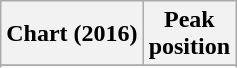<table class="wikitable plainrowheaders sortable" style="text-align:center;">
<tr>
<th scope="col">Chart (2016)</th>
<th scope="col">Peak<br>position</th>
</tr>
<tr>
</tr>
<tr>
</tr>
<tr>
</tr>
</table>
